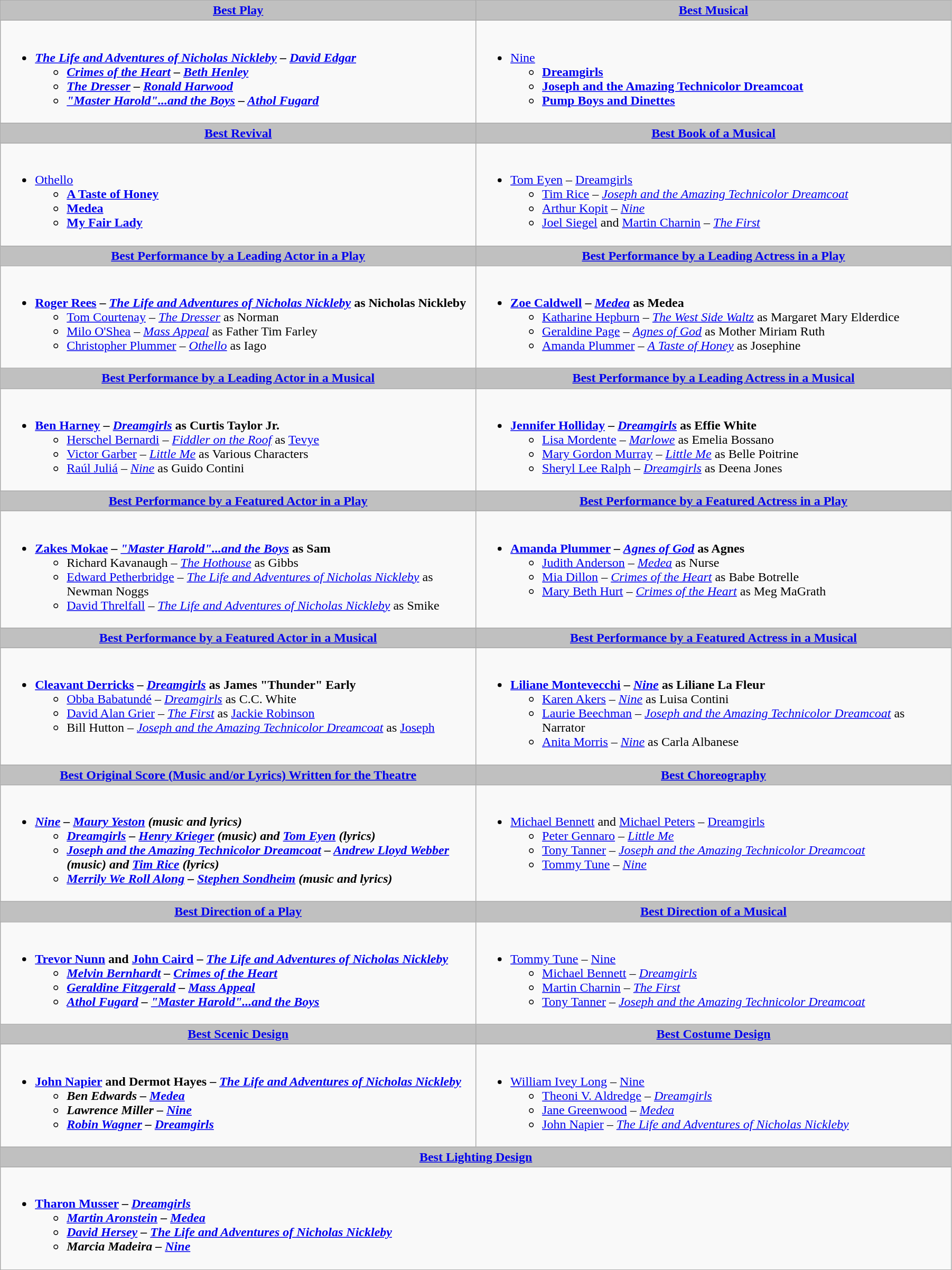<table class=wikitable width="95%">
<tr>
<th style="background:#C0C0C0;" ! width="50%"><a href='#'>Best Play</a></th>
<th style="background:#C0C0C0;" ! width="50%"><a href='#'>Best Musical</a></th>
</tr>
<tr>
<td valign="top"><br><ul><li><strong><em><a href='#'>The Life and Adventures of Nicholas Nickleby</a><em> – <a href='#'>David Edgar</a><strong><ul><li></em><a href='#'>Crimes of the Heart</a><em> – <a href='#'>Beth Henley</a></li><li></em><a href='#'>The Dresser</a><em> – <a href='#'>Ronald Harwood</a></li><li></em><a href='#'>"Master Harold"...and the Boys</a><em> – <a href='#'>Athol Fugard</a></li></ul></li></ul></td>
<td valign="top"><br><ul><li></em></strong><a href='#'>Nine</a><strong><em><ul><li></em><a href='#'>Dreamgirls</a><em></li><li></em><a href='#'>Joseph and the Amazing Technicolor Dreamcoat</a><em></li><li></em><a href='#'>Pump Boys and Dinettes</a><em></li></ul></li></ul></td>
</tr>
<tr>
<th style="background:#C0C0C0;" ! style="width="50%"><a href='#'>Best Revival</a></th>
<th style="background:#C0C0C0;" ! style="width="50%"><a href='#'>Best Book of a Musical</a></th>
</tr>
<tr>
<td valign="top"><br><ul><li></em></strong><a href='#'>Othello</a><strong><em><ul><li></em><a href='#'>A Taste of Honey</a><em></li><li></em><a href='#'>Medea</a><em></li><li></em><a href='#'>My Fair Lady</a><em></li></ul></li></ul></td>
<td valign="top"><br><ul><li></strong><a href='#'>Tom Eyen</a> – </em><a href='#'>Dreamgirls</a></em></strong><ul><li><a href='#'>Tim Rice</a> – <em><a href='#'>Joseph and the Amazing Technicolor Dreamcoat</a></em></li><li><a href='#'>Arthur Kopit</a> – <em><a href='#'>Nine</a></em></li><li><a href='#'>Joel Siegel</a> and <a href='#'>Martin Charnin</a> – <em><a href='#'>The First</a></em></li></ul></li></ul></td>
</tr>
<tr>
<th style="background:#C0C0C0;" ! style="width="50%"><a href='#'>Best Performance by a Leading Actor in a Play</a></th>
<th style="background:#C0C0C0;" ! style="width="50%"><a href='#'>Best Performance by a Leading Actress in a Play</a></th>
</tr>
<tr>
<td valign="top"><br><ul><li><strong><a href='#'>Roger Rees</a> – <em><a href='#'>The Life and Adventures of Nicholas Nickleby</a></em> as Nicholas Nickleby</strong><ul><li><a href='#'>Tom Courtenay</a> – <em><a href='#'>The Dresser</a></em> as Norman</li><li><a href='#'>Milo O'Shea</a> – <em><a href='#'>Mass Appeal</a></em> as Father Tim Farley</li><li><a href='#'>Christopher Plummer</a> – <em><a href='#'>Othello</a></em> as Iago</li></ul></li></ul></td>
<td valign="top"><br><ul><li><strong><a href='#'>Zoe Caldwell</a> – <em><a href='#'>Medea</a></em> as Medea</strong><ul><li><a href='#'>Katharine Hepburn</a> – <em><a href='#'>The West Side Waltz</a></em> as Margaret Mary Elderdice</li><li><a href='#'>Geraldine Page</a> – <em><a href='#'>Agnes of God</a></em> as Mother Miriam Ruth</li><li><a href='#'>Amanda Plummer</a> – <em><a href='#'>A Taste of Honey</a></em> as Josephine</li></ul></li></ul></td>
</tr>
<tr>
<th style="background:#C0C0C0;" ! style="width="50%"><a href='#'>Best Performance by a Leading Actor in a Musical</a></th>
<th style="background:#C0C0C0;" ! style="width="50%"><a href='#'>Best Performance by a Leading Actress in a Musical</a></th>
</tr>
<tr>
<td valign="top"><br><ul><li><strong><a href='#'>Ben Harney</a> – <em><a href='#'>Dreamgirls</a></em> as Curtis Taylor Jr.</strong><ul><li><a href='#'>Herschel Bernardi</a> – <em><a href='#'>Fiddler on the Roof</a></em> as <a href='#'>Tevye</a></li><li><a href='#'>Victor Garber</a> – <em><a href='#'>Little Me</a></em> as Various Characters</li><li><a href='#'>Raúl Juliá</a> – <em><a href='#'>Nine</a></em> as Guido Contini</li></ul></li></ul></td>
<td valign="top"><br><ul><li><strong><a href='#'>Jennifer Holliday</a> – <em><a href='#'>Dreamgirls</a></em> as Effie White</strong><ul><li><a href='#'>Lisa Mordente</a> – <em><a href='#'>Marlowe</a></em> as Emelia Bossano</li><li><a href='#'>Mary Gordon Murray</a> – <em><a href='#'>Little Me</a></em> as Belle Poitrine</li><li><a href='#'>Sheryl Lee Ralph</a> – <em><a href='#'>Dreamgirls</a></em> as Deena Jones</li></ul></li></ul></td>
</tr>
<tr>
<th style="background:#C0C0C0;" ! style="width="50%"><a href='#'>Best Performance by a Featured Actor in a Play</a></th>
<th style="background:#C0C0C0;" ! style="width="50%"><a href='#'>Best Performance by a Featured Actress in a Play</a></th>
</tr>
<tr>
<td valign="top"><br><ul><li><strong><a href='#'>Zakes Mokae</a> – <em><a href='#'>"Master Harold"...and the Boys</a></em> as Sam</strong><ul><li>Richard Kavanaugh – <em><a href='#'>The Hothouse</a></em> as Gibbs</li><li><a href='#'>Edward Petherbridge</a> – <em><a href='#'>The Life and Adventures of Nicholas Nickleby</a></em> as Newman Noggs</li><li><a href='#'>David Threlfall</a> – <em><a href='#'>The Life and Adventures of Nicholas Nickleby</a></em> as Smike</li></ul></li></ul></td>
<td valign="top"><br><ul><li><strong><a href='#'>Amanda Plummer</a> – <em><a href='#'>Agnes of God</a></em> as Agnes</strong><ul><li><a href='#'>Judith Anderson</a> – <em><a href='#'>Medea</a></em> as Nurse</li><li><a href='#'>Mia Dillon</a> – <em><a href='#'>Crimes of the Heart</a></em> as Babe Botrelle</li><li><a href='#'>Mary Beth Hurt</a> – <em><a href='#'>Crimes of the Heart</a></em> as Meg MaGrath</li></ul></li></ul></td>
</tr>
<tr>
<th style="background:#C0C0C0;" ! style="width="50%"><a href='#'>Best Performance by a Featured Actor in a Musical</a></th>
<th style="background:#C0C0C0;" ! style="width="50%"><a href='#'>Best Performance by a Featured Actress in a Musical</a></th>
</tr>
<tr>
<td valign="top"><br><ul><li><strong><a href='#'>Cleavant Derricks</a> – <em><a href='#'>Dreamgirls</a></em> as James "Thunder" Early</strong><ul><li><a href='#'>Obba Babatundé</a> – <em><a href='#'>Dreamgirls</a></em> as C.C. White</li><li><a href='#'>David Alan Grier</a> – <em><a href='#'>The First</a></em> as <a href='#'>Jackie Robinson</a></li><li>Bill Hutton – <em><a href='#'>Joseph and the Amazing Technicolor Dreamcoat</a></em> as <a href='#'>Joseph</a></li></ul></li></ul></td>
<td valign="top"><br><ul><li><strong><a href='#'>Liliane Montevecchi</a> – <em><a href='#'>Nine</a></em> as Liliane La Fleur</strong><ul><li><a href='#'>Karen Akers</a> – <em><a href='#'>Nine</a></em> as Luisa Contini</li><li><a href='#'>Laurie Beechman</a> – <em><a href='#'>Joseph and the Amazing Technicolor Dreamcoat</a></em> as Narrator</li><li><a href='#'>Anita Morris</a> – <em><a href='#'>Nine</a></em> as Carla Albanese</li></ul></li></ul></td>
</tr>
<tr>
<th style="background:#C0C0C0;" ! style="width="50%"><a href='#'>Best Original Score (Music and/or Lyrics) Written for the Theatre</a></th>
<th style="background:#C0C0C0;" ! style="width="50%"><a href='#'>Best Choreography</a></th>
</tr>
<tr>
<td valign="top"><br><ul><li><strong><em><a href='#'>Nine</a><em> – <a href='#'>Maury Yeston</a> (music and lyrics)<strong><ul><li></em><a href='#'>Dreamgirls</a><em> – <a href='#'>Henry Krieger</a> (music) and <a href='#'>Tom Eyen</a> (lyrics)</li><li></em><a href='#'>Joseph and the Amazing Technicolor Dreamcoat</a><em> – <a href='#'>Andrew Lloyd Webber</a> (music) and <a href='#'>Tim Rice</a> (lyrics)</li><li></em><a href='#'>Merrily We Roll Along</a><em> – <a href='#'>Stephen Sondheim</a> (music and lyrics)</li></ul></li></ul></td>
<td valign="top"><br><ul><li></strong><a href='#'>Michael Bennett</a> and <a href='#'>Michael Peters</a> – </em><a href='#'>Dreamgirls</a></em></strong><ul><li><a href='#'>Peter Gennaro</a> – <em><a href='#'>Little Me</a></em></li><li><a href='#'>Tony Tanner</a> – <em><a href='#'>Joseph and the Amazing Technicolor Dreamcoat</a></em></li><li><a href='#'>Tommy Tune</a> – <em><a href='#'>Nine</a></em></li></ul></li></ul></td>
</tr>
<tr>
<th style="background:#C0C0C0;" ! style="width="50%"><a href='#'>Best Direction of a Play</a></th>
<th style="background:#C0C0C0;" ! style="width="50%"><a href='#'>Best Direction of a Musical</a></th>
</tr>
<tr>
<td valign="top"><br><ul><li><strong><a href='#'>Trevor Nunn</a> and <a href='#'>John Caird</a> – <em><a href='#'>The Life and Adventures of Nicholas Nickleby</a><strong><em><ul><li><a href='#'>Melvin Bernhardt</a> – </em><a href='#'>Crimes of the Heart</a><em></li><li><a href='#'>Geraldine Fitzgerald</a> – </em><a href='#'>Mass Appeal</a><em></li><li><a href='#'>Athol Fugard</a> – </em><a href='#'>"Master Harold"...and the Boys</a><em></li></ul></li></ul></td>
<td valign="top"><br><ul><li></strong><a href='#'>Tommy Tune</a> – </em><a href='#'>Nine</a></em></strong><ul><li><a href='#'>Michael Bennett</a> – <em><a href='#'>Dreamgirls</a></em></li><li><a href='#'>Martin Charnin</a> – <em><a href='#'>The First</a></em></li><li><a href='#'>Tony Tanner</a> – <em><a href='#'>Joseph and the Amazing Technicolor Dreamcoat</a></em></li></ul></li></ul></td>
</tr>
<tr>
<th style="background:#C0C0C0;" ! style="width="50%"><a href='#'>Best Scenic Design</a></th>
<th style="background:#C0C0C0;" ! style="width="50%"><a href='#'>Best Costume Design</a></th>
</tr>
<tr>
<td valign="top"><br><ul><li><strong><a href='#'>John Napier</a> and Dermot Hayes – <em><a href='#'>The Life and Adventures of Nicholas Nickleby</a><strong><em><ul><li>Ben Edwards – </em><a href='#'>Medea</a><em></li><li>Lawrence Miller – </em><a href='#'>Nine</a><em></li><li><a href='#'>Robin Wagner</a> – </em><a href='#'>Dreamgirls</a><em></li></ul></li></ul></td>
<td valign="top"><br><ul><li></strong><a href='#'>William Ivey Long</a> – </em><a href='#'>Nine</a></em></strong><ul><li><a href='#'>Theoni V. Aldredge</a> – <em><a href='#'>Dreamgirls</a></em></li><li><a href='#'>Jane Greenwood</a> – <em><a href='#'>Medea</a></em></li><li><a href='#'>John Napier</a> – <em><a href='#'>The Life and Adventures of Nicholas Nickleby</a></em></li></ul></li></ul></td>
</tr>
<tr>
<th colspan="2" style="background:#C0C0C0;" ! style="width="50%"><a href='#'>Best Lighting Design</a></th>
</tr>
<tr>
<td colspan="2" valign="top"><br><ul><li><strong><a href='#'>Tharon Musser</a> – <em><a href='#'>Dreamgirls</a><strong><em><ul><li><a href='#'>Martin Aronstein</a> – </em><a href='#'>Medea</a><em></li><li><a href='#'>David Hersey</a> – </em><a href='#'>The Life and Adventures of Nicholas Nickleby</a><em></li><li>Marcia Madeira – </em><a href='#'>Nine</a><em></li></ul></li></ul></td>
</tr>
</table>
